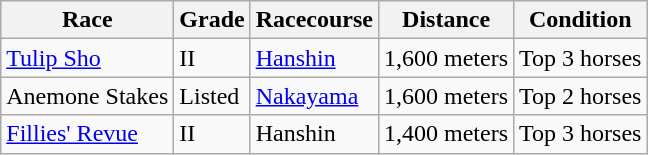<table class="wikitable">
<tr>
<th>Race</th>
<th>Grade</th>
<th>Racecourse</th>
<th>Distance</th>
<th>Condition</th>
</tr>
<tr>
<td><a href='#'>Tulip Sho</a></td>
<td>II</td>
<td><a href='#'>Hanshin</a></td>
<td>1,600 meters</td>
<td>Top 3 horses</td>
</tr>
<tr>
<td>Anemone Stakes</td>
<td>Listed</td>
<td><a href='#'>Nakayama</a></td>
<td>1,600 meters</td>
<td>Top 2 horses</td>
</tr>
<tr>
<td><a href='#'>Fillies' Revue</a></td>
<td>II</td>
<td>Hanshin</td>
<td>1,400 meters</td>
<td>Top 3 horses</td>
</tr>
</table>
